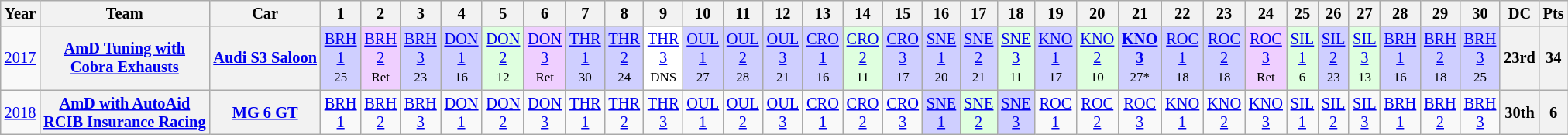<table class="wikitable" style="text-align:center; font-size:85%">
<tr>
<th>Year</th>
<th>Team</th>
<th>Car</th>
<th>1</th>
<th>2</th>
<th>3</th>
<th>4</th>
<th>5</th>
<th>6</th>
<th>7</th>
<th>8</th>
<th>9</th>
<th>10</th>
<th>11</th>
<th>12</th>
<th>13</th>
<th>14</th>
<th>15</th>
<th>16</th>
<th>17</th>
<th>18</th>
<th>19</th>
<th>20</th>
<th>21</th>
<th>22</th>
<th>23</th>
<th>24</th>
<th>25</th>
<th>26</th>
<th>27</th>
<th>28</th>
<th>29</th>
<th>30</th>
<th>DC</th>
<th>Pts</th>
</tr>
<tr>
<td><a href='#'>2017</a></td>
<th nowrap><a href='#'>AmD Tuning with<br>Cobra Exhausts</a></th>
<th nowrap><a href='#'>Audi S3 Saloon</a></th>
<td style="background:#CFCFFF;"><a href='#'>BRH<br>1</a><br><small>25</small></td>
<td style="background:#EFCFFF;"><a href='#'>BRH<br>2</a><br><small>Ret</small></td>
<td style="background:#CFCFFF;"><a href='#'>BRH<br>3</a><br><small>23</small></td>
<td style="background:#CFCFFF;"><a href='#'>DON<br>1</a><br><small>16</small></td>
<td style="background:#DFFFDF;"><a href='#'>DON<br>2</a><br><small>12</small></td>
<td style="background:#EFCFFF;"><a href='#'>DON<br>3</a><br><small>Ret</small></td>
<td style="background:#CFCFFF;"><a href='#'>THR<br>1</a><br><small>30</small></td>
<td style="background:#CFCFFF;"><a href='#'>THR<br>2</a><br><small>24</small></td>
<td style="background:#FFFFFF;"><a href='#'>THR<br>3</a><br><small>DNS</small></td>
<td style="background:#CFCFFF;"><a href='#'>OUL<br>1</a><br><small>27</small></td>
<td style="background:#CFCFFF;"><a href='#'>OUL<br>2</a><br><small>28</small></td>
<td style="background:#CFCFFF;"><a href='#'>OUL<br>3</a><br><small>21</small></td>
<td style="background:#CFCFFF;"><a href='#'>CRO<br>1</a><br><small>16</small></td>
<td style="background:#DFFFDF;"><a href='#'>CRO<br>2</a><br><small>11</small></td>
<td style="background:#CFCFFF;"><a href='#'>CRO<br>3</a><br><small>17</small></td>
<td style="background:#CFCFFF;"><a href='#'>SNE<br>1</a><br><small>20</small></td>
<td style="background:#CFCFFF;"><a href='#'>SNE<br>2</a><br><small>21</small></td>
<td style="background:#DFFFDF;"><a href='#'>SNE<br>3</a><br><small>11</small></td>
<td style="background:#CFCFFF;"><a href='#'>KNO<br>1</a><br><small>17</small></td>
<td style="background:#DFFFDF;"><a href='#'>KNO<br>2</a><br><small>10</small></td>
<td style="background:#CFCFFF;"><strong><a href='#'>KNO<br>3</a></strong><br><small>27*</small></td>
<td style="background:#CFCFFF;"><a href='#'>ROC<br>1</a><br><small>18</small></td>
<td style="background:#CFCFFF;"><a href='#'>ROC<br>2</a><br><small>18</small></td>
<td style="background:#EFCFFF;"><a href='#'>ROC<br>3</a><br><small>Ret</small></td>
<td style="background:#DFFFDF;"><a href='#'>SIL<br>1</a><br><small>6</small></td>
<td style="background:#CFCFFF;"><a href='#'>SIL<br>2</a><br><small>23</small></td>
<td style="background:#DFFFDF;"><a href='#'>SIL<br>3</a><br><small>13</small></td>
<td style="background:#CFCFFF;"><a href='#'>BRH<br>1</a><br><small>16</small></td>
<td style="background:#CFCFFF;"><a href='#'>BRH<br>2</a><br><small>18</small></td>
<td style="background:#CFCFFF;"><a href='#'>BRH<br>3</a><br><small>25</small></td>
<th>23rd</th>
<th>34</th>
</tr>
<tr>
<td><a href='#'>2018</a></td>
<th nowrap><a href='#'>AmD with AutoAid<br>RCIB Insurance Racing</a></th>
<th nowrap><a href='#'>MG 6 GT</a></th>
<td><a href='#'>BRH<br>1</a></td>
<td><a href='#'>BRH<br>2</a></td>
<td><a href='#'>BRH<br>3</a></td>
<td><a href='#'>DON<br>1</a></td>
<td><a href='#'>DON<br>2</a></td>
<td><a href='#'>DON<br>3</a></td>
<td><a href='#'>THR<br>1</a></td>
<td><a href='#'>THR<br>2</a></td>
<td><a href='#'>THR<br>3</a></td>
<td><a href='#'>OUL<br>1</a></td>
<td><a href='#'>OUL<br>2</a></td>
<td><a href='#'>OUL<br>3</a></td>
<td><a href='#'>CRO<br>1</a></td>
<td><a href='#'>CRO<br>2</a></td>
<td><a href='#'>CRO<br>3</a></td>
<td style="background:#CFCFFF;"><a href='#'>SNE<br>1</a><br></td>
<td style="background:#DFFFDF;"><a href='#'>SNE<br>2</a><br></td>
<td style="background:#CFCFFF;"><a href='#'>SNE<br>3</a><br></td>
<td><a href='#'>ROC<br>1</a></td>
<td><a href='#'>ROC<br>2</a></td>
<td><a href='#'>ROC<br>3</a></td>
<td><a href='#'>KNO<br>1</a></td>
<td><a href='#'>KNO<br>2</a></td>
<td><a href='#'>KNO<br>3</a></td>
<td><a href='#'>SIL<br>1</a></td>
<td><a href='#'>SIL<br>2</a></td>
<td><a href='#'>SIL<br>3</a></td>
<td><a href='#'>BRH<br>1</a></td>
<td><a href='#'>BRH<br>2</a></td>
<td><a href='#'>BRH<br>3</a></td>
<th>30th</th>
<th>6</th>
</tr>
</table>
